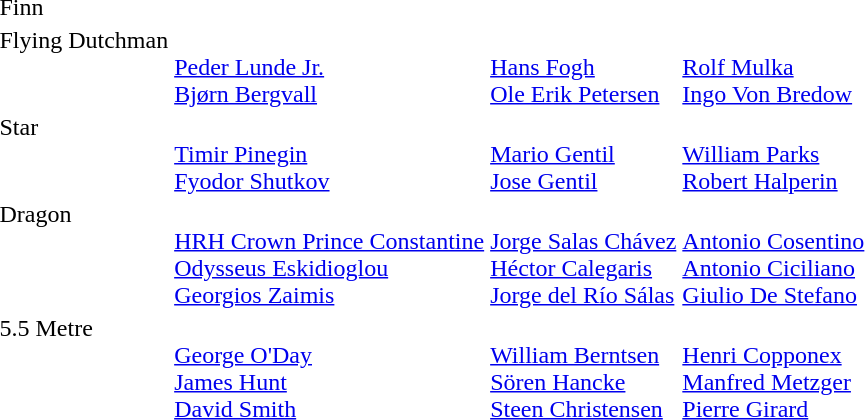<table>
<tr>
<td>Finn<br></td>
<td></td>
<td></td>
<td></td>
</tr>
<tr valign="top">
<td>Flying Dutchman<br></td>
<td><br><a href='#'>Peder Lunde Jr.</a><br><a href='#'>Bjørn Bergvall</a></td>
<td><br><a href='#'>Hans Fogh</a><br><a href='#'>Ole Erik Petersen</a></td>
<td><br><a href='#'>Rolf Mulka</a><br><a href='#'>Ingo Von Bredow</a></td>
</tr>
<tr valign="top">
<td>Star<br></td>
<td><br><a href='#'>Timir Pinegin</a><br><a href='#'>Fyodor Shutkov</a></td>
<td><br><a href='#'>Mario Gentil</a><br><a href='#'>Jose Gentil</a></td>
<td><br><a href='#'>William Parks</a><br><a href='#'>Robert Halperin</a></td>
</tr>
<tr valign="top">
<td>Dragon<br></td>
<td><br><a href='#'>HRH Crown Prince Constantine</a><br><a href='#'>Odysseus Eskidioglou</a><br><a href='#'>Georgios Zaimis</a></td>
<td><br><a href='#'>Jorge Salas Chávez</a><br><a href='#'>Héctor Calegaris</a><br><a href='#'>Jorge del Río Sálas</a></td>
<td><br><a href='#'>Antonio Cosentino</a><br><a href='#'>Antonio Ciciliano</a><br><a href='#'>Giulio De Stefano</a></td>
</tr>
<tr valign="top">
<td>5.5 Metre<br></td>
<td><br><a href='#'>George O'Day</a><br><a href='#'>James Hunt</a><br><a href='#'>David Smith</a></td>
<td><br><a href='#'>William Berntsen</a><br><a href='#'>Sören Hancke</a><br><a href='#'>Steen Christensen</a></td>
<td><br><a href='#'>Henri Copponex</a><br><a href='#'>Manfred Metzger</a><br><a href='#'>Pierre Girard</a></td>
</tr>
</table>
